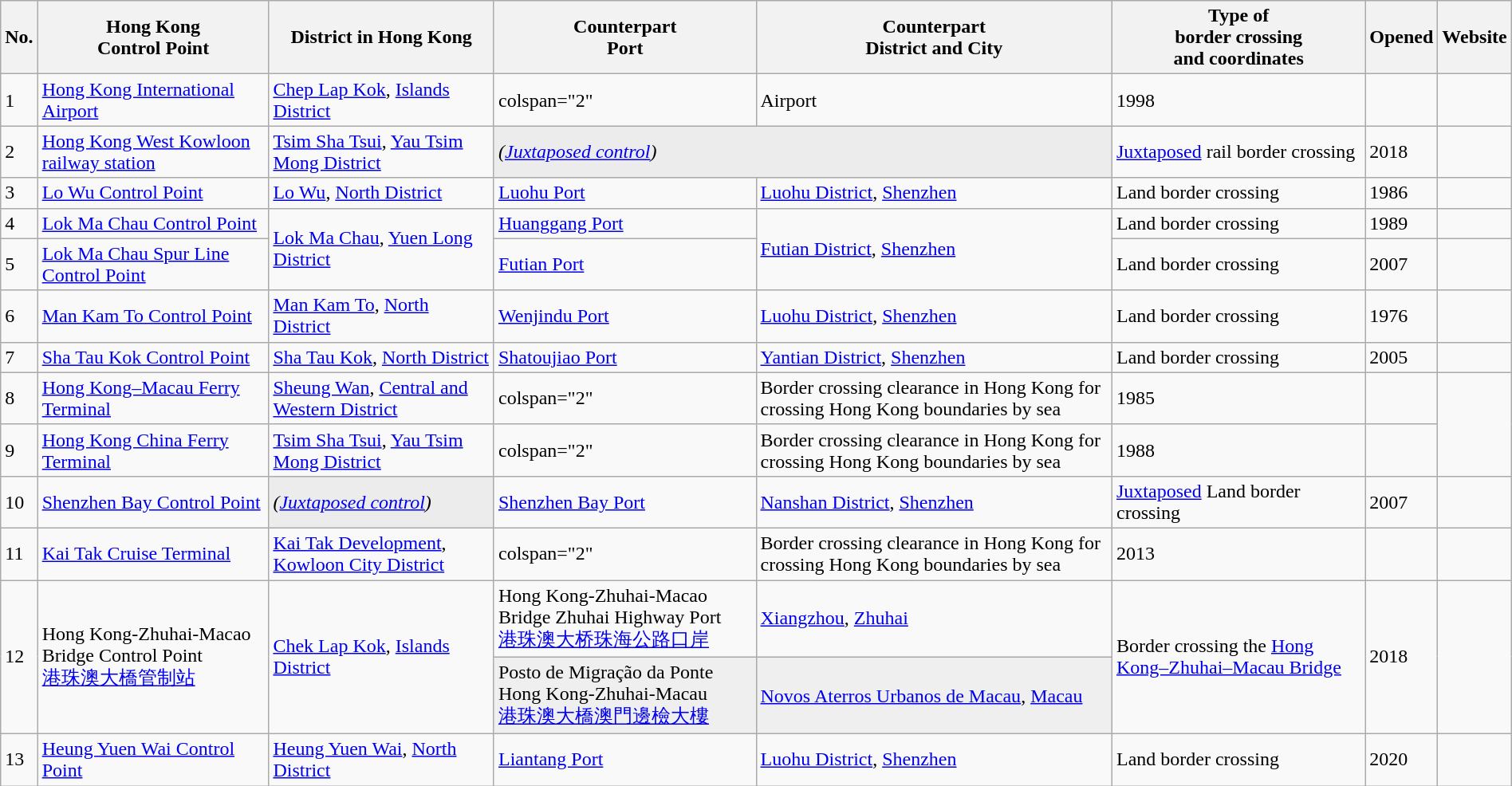<table class="wikitable" style="width:100%;">
<tr>
<th>No.</th>
<th>Hong Kong<br>Control Point</th>
<th>District in Hong Kong</th>
<th>Counterpart <br> Port</th>
<th>Counterpart <br> District and City</th>
<th>Type of<br>border crossing<br>and coordinates</th>
<th>Opened</th>
<th>Website</th>
</tr>
<tr>
<td>1</td>
<td><a href='#'>Hong Kong International Airport</a><br></td>
<td><a href='#'>Chep Lap Kok</a>, <a href='#'>Islands District</a></td>
<td>colspan="2" </td>
<td>Airport<br></td>
<td>1998</td>
<td></td>
</tr>
<tr>
<td>2</td>
<td><a href='#'>Hong Kong West Kowloon railway station</a><br></td>
<td><a href='#'>Tsim Sha Tsui</a>, <a href='#'>Yau Tsim Mong District</a></td>
<td style="background: var(--background-color-interactive, #ececec)" colspan="2"><em>(<a href='#'>Juxtaposed control</a>)</em></td>
<td><a href='#'>Juxtaposed</a> rail border crossing<br></td>
<td>2018</td>
<td><br><br></td>
</tr>
<tr>
<td>3</td>
<td><a href='#'>Lo Wu Control Point</a><br></td>
<td><a href='#'>Lo Wu</a>, <a href='#'>North District</a></td>
<td><a href='#'>Luohu Port</a><br></td>
<td><a href='#'>Luohu District</a>, <a href='#'>Shenzhen</a></td>
<td>Land border crossing<br></td>
<td>1986</td>
<td><br></td>
</tr>
<tr>
<td>4</td>
<td><a href='#'>Lok Ma Chau Control Point</a><br></td>
<td rowspan="2"><a href='#'>Lok Ma Chau</a>, <a href='#'>Yuen Long District</a></td>
<td><a href='#'>Huanggang Port</a><br></td>
<td rowspan="2"><a href='#'>Futian District</a>, <a href='#'>Shenzhen</a></td>
<td>Land border crossing<br></td>
<td>1989</td>
<td><br></td>
</tr>
<tr>
<td>5</td>
<td><a href='#'>Lok Ma Chau Spur Line Control Point</a><br></td>
<td><a href='#'>Futian Port</a><br></td>
<td>Land border crossing<br></td>
<td>2007</td>
<td><br></td>
</tr>
<tr>
<td>6</td>
<td><a href='#'>Man Kam To Control Point</a><br></td>
<td><a href='#'>Man Kam To</a>, <a href='#'>North District</a></td>
<td><a href='#'>Wenjindu Port</a><br></td>
<td><a href='#'>Luohu District</a>, <a href='#'>Shenzhen</a></td>
<td>Land border crossing<br></td>
<td>1976</td>
<td><br></td>
</tr>
<tr>
<td>7</td>
<td><a href='#'>Sha Tau Kok Control Point</a><br></td>
<td><a href='#'>Sha Tau Kok</a>, <a href='#'>North District</a></td>
<td><a href='#'>Shatoujiao Port</a><br></td>
<td><a href='#'>Yantian District</a>, <a href='#'>Shenzhen</a></td>
<td>Land border crossing<br></td>
<td>2005</td>
<td><br></td>
</tr>
<tr>
<td>8</td>
<td><a href='#'>Hong Kong–Macau Ferry Terminal</a><br></td>
<td><a href='#'>Sheung Wan</a>, <a href='#'>Central and Western District</a></td>
<td>colspan="2" </td>
<td>Border crossing clearance in Hong Kong for crossing Hong Kong boundaries by sea<br></td>
<td>1985</td>
<td></td>
</tr>
<tr>
<td>9</td>
<td><a href='#'>Hong Kong China Ferry Terminal</a><br></td>
<td><a href='#'>Tsim Sha Tsui</a>, <a href='#'>Yau Tsim Mong District</a></td>
<td>colspan="2" </td>
<td>Border crossing clearance in Hong Kong for crossing Hong Kong boundaries by sea<br></td>
<td>1988</td>
<td></td>
</tr>
<tr>
<td>10</td>
<td><a href='#'>Shenzhen Bay Control Point</a><br></td>
<td style="background: var(--background-color-interactive, #ececec)"><em>(<a href='#'>Juxtaposed control</a>)</em></td>
<td><a href='#'>Shenzhen Bay Port</a><br></td>
<td><a href='#'>Nanshan District</a>, <a href='#'>Shenzhen</a></td>
<td><a href='#'>Juxtaposed</a> Land border crossing<br></td>
<td>2007</td>
<td><br></td>
</tr>
<tr>
<td>11</td>
<td><a href='#'>Kai Tak Cruise Terminal</a><br></td>
<td><a href='#'>Kai Tak Development</a>, <a href='#'>Kowloon City District</a></td>
<td>colspan="2" </td>
<td>Border crossing clearance in Hong Kong for crossing Hong Kong boundaries by sea<br></td>
<td>2013</td>
<td></td>
</tr>
<tr>
<td rowspan=2>12</td>
<td rowspan=2>Hong Kong-Zhuhai-Macao Bridge Control Point<br><a href='#'>港珠澳大橋管制站</a></td>
<td rowspan=2><a href='#'>Chek Lap Kok</a>, <a href='#'>Islands District</a></td>
<td>Hong Kong-Zhuhai-Macao Bridge Zhuhai Highway Port<br><a href='#'>港珠澳大桥珠海公路口岸</a></td>
<td><a href='#'>Xiangzhou</a>, <a href='#'>Zhuhai</a></td>
<td rowspan="2">Border crossing the <a href='#'>Hong Kong–Zhuhai–Macau Bridge</a><br></td>
<td rowspan="2">2018</td>
<td rowspan=2><br></td>
</tr>
<tr>
<td bgcolor=#efefef>Posto de Migração da Ponte Hong Kong-Zhuhai-Macau<br><a href='#'>港珠澳大橋澳門邊檢大樓</a></td>
<td bgcolor=#efefef><a href='#'>Novos Aterros Urbanos de Macau</a>, <a href='#'>Macau</a></td>
</tr>
<tr>
<td>13</td>
<td><a href='#'>Heung Yuen Wai Control Point</a><br></td>
<td><a href='#'>Heung Yuen Wai</a>, <a href='#'>North District</a></td>
<td><a href='#'>Liantang Port</a><br></td>
<td><a href='#'>Luohu District</a>, <a href='#'>Shenzhen</a></td>
<td>Land border crossing<br></td>
<td>2020</td>
<td><br></td>
</tr>
</table>
